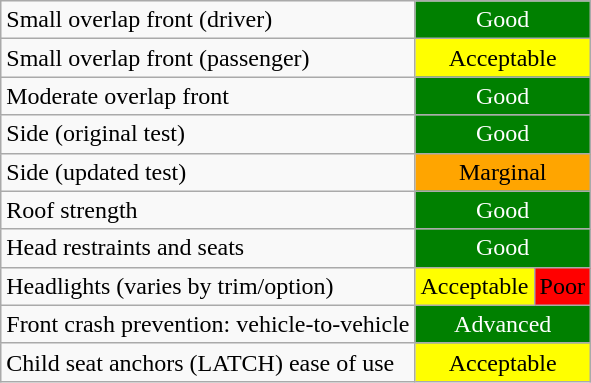<table class="wikitable">
<tr>
<td>Small overlap front (driver)</td>
<td colspan="2" style="text-align:center;color:white;background:green">Good</td>
</tr>
<tr>
<td>Small overlap front (passenger)</td>
<td colspan="2" style="text-align:center;color:black;background:yellow">Acceptable</td>
</tr>
<tr>
<td>Moderate overlap front</td>
<td colspan="2" style="text-align:center;color:white;background:green">Good</td>
</tr>
<tr>
<td>Side (original test)</td>
<td colspan="2" style="text-align:center;color:white;background:green">Good</td>
</tr>
<tr>
<td>Side (updated test)</td>
<td colspan="2" style="text-align:center;color:black;background:orange">Marginal</td>
</tr>
<tr>
<td>Roof strength</td>
<td colspan="2" style="text-align:center;color:white;background:green">Good</td>
</tr>
<tr>
<td>Head restraints and seats</td>
<td colspan="2" style="text-align:center;color:white;background:green">Good</td>
</tr>
<tr>
<td>Headlights (varies by trim/option)</td>
<td colspan="1" style="text-align:center;color:black;background:yellow">Acceptable</td>
<td style="text-align:center;color:black;background:red">Poor</td>
</tr>
<tr>
<td>Front crash prevention: vehicle-to-vehicle</td>
<td colspan="2" style="text-align:center;color:white;background:green">Advanced</td>
</tr>
<tr>
<td>Child seat anchors (LATCH) ease of use</td>
<td colspan="2" style="text-align:center;color:black;background:yellow">Acceptable</td>
</tr>
</table>
